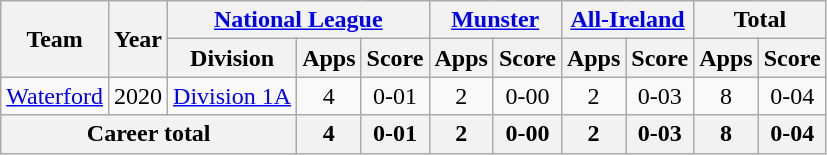<table class="wikitable" style="text-align:center">
<tr>
<th rowspan="2">Team</th>
<th rowspan="2">Year</th>
<th colspan="3"><a href='#'>National League</a></th>
<th colspan="2"><a href='#'>Munster</a></th>
<th colspan="2"><a href='#'>All-Ireland</a></th>
<th colspan="2">Total</th>
</tr>
<tr>
<th>Division</th>
<th>Apps</th>
<th>Score</th>
<th>Apps</th>
<th>Score</th>
<th>Apps</th>
<th>Score</th>
<th>Apps</th>
<th>Score</th>
</tr>
<tr>
<td rowspan="1"><a href='#'>Waterford</a></td>
<td>2020</td>
<td rowspan="1"><a href='#'>Division 1A</a></td>
<td>4</td>
<td>0-01</td>
<td>2</td>
<td>0-00</td>
<td>2</td>
<td>0-03</td>
<td>8</td>
<td>0-04</td>
</tr>
<tr>
<th colspan="3">Career total</th>
<th>4</th>
<th>0-01</th>
<th>2</th>
<th>0-00</th>
<th>2</th>
<th>0-03</th>
<th>8</th>
<th>0-04</th>
</tr>
</table>
